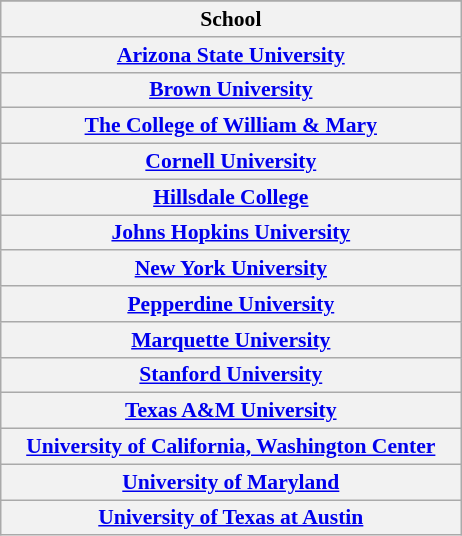<table class="wikitable sortable" style="text-align:left; font-size:90%;">
<tr>
</tr>
<tr>
<th scope="col" style="width:300px;">School</th>
</tr>
<tr>
<th scope="row"><a href='#'>Arizona State University</a></th>
</tr>
<tr>
<th scope="row"><a href='#'>Brown University</a></th>
</tr>
<tr>
<th scope="row"><a href='#'>The College of William & Mary</a></th>
</tr>
<tr>
<th scope="row"><a href='#'>Cornell University</a></th>
</tr>
<tr>
<th scope="row"><a href='#'>Hillsdale College</a></th>
</tr>
<tr>
<th scope="row"><a href='#'>Johns Hopkins University</a></th>
</tr>
<tr>
<th scope="row"><a href='#'>New York University</a></th>
</tr>
<tr>
<th scope="row"><a href='#'>Pepperdine University</a></th>
</tr>
<tr>
<th scope="row"><a href='#'>Marquette University</a></th>
</tr>
<tr>
<th scope="row"><a href='#'>Stanford University</a></th>
</tr>
<tr>
<th scope="row"><a href='#'>Texas A&M University</a></th>
</tr>
<tr>
<th scope="row"><a href='#'>University of California, Washington Center</a></th>
</tr>
<tr>
<th scope="row"><a href='#'>University of Maryland</a></th>
</tr>
<tr>
<th scope="row"><a href='#'>University of Texas at Austin</a></th>
</tr>
</table>
